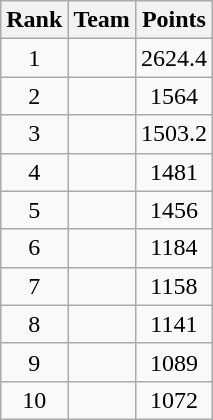<table class="wikitable sortable">
<tr>
<th>Rank</th>
<th>Team</th>
<th>Points</th>
</tr>
<tr>
<td align=center>1</td>
<td></td>
<td align=center>2624.4</td>
</tr>
<tr>
<td align=center>2</td>
<td></td>
<td align=center>1564</td>
</tr>
<tr>
<td align=center>3</td>
<td></td>
<td align=center>1503.2</td>
</tr>
<tr>
<td align=center>4</td>
<td></td>
<td align=center>1481</td>
</tr>
<tr>
<td align=center>5</td>
<td></td>
<td align=center>1456</td>
</tr>
<tr>
<td align=center>6</td>
<td></td>
<td align=center>1184</td>
</tr>
<tr>
<td align=center>7</td>
<td></td>
<td align=center>1158</td>
</tr>
<tr>
<td align=center>8</td>
<td></td>
<td align=center>1141</td>
</tr>
<tr>
<td align=center>9</td>
<td></td>
<td align=center>1089</td>
</tr>
<tr>
<td align=center>10</td>
<td></td>
<td align=center>1072</td>
</tr>
</table>
